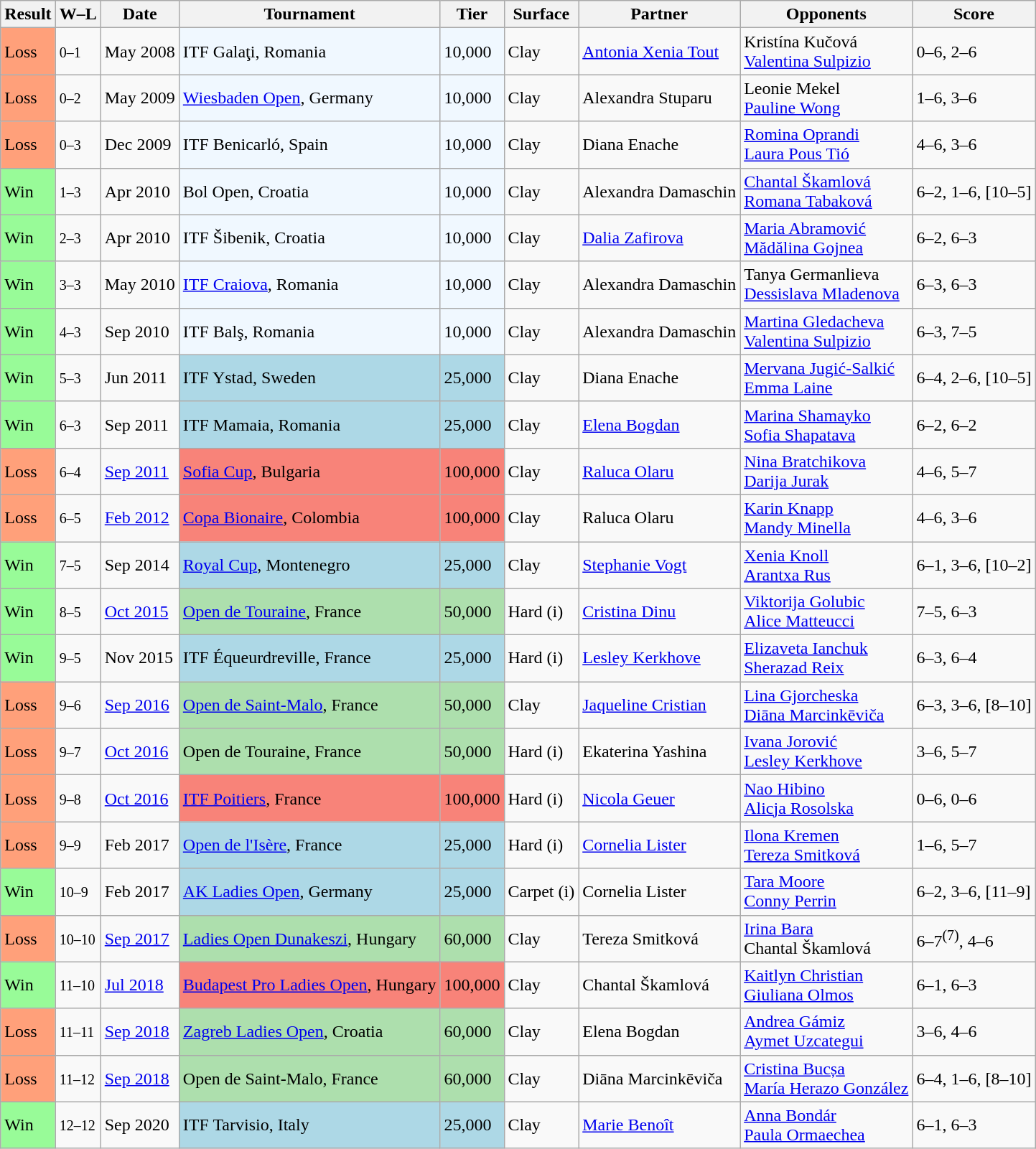<table class="sortable wikitable">
<tr>
<th>Result</th>
<th class="unsortable">W–L</th>
<th>Date</th>
<th>Tournament</th>
<th>Tier</th>
<th>Surface</th>
<th>Partner</th>
<th>Opponents</th>
<th class="unsortable">Score</th>
</tr>
<tr>
<td style="background:#ffa07a;">Loss</td>
<td><small>0–1</small></td>
<td>May 2008</td>
<td style="background:#f0f8ff;">ITF Galaţi, Romania</td>
<td style="background:#f0f8ff;">10,000</td>
<td>Clay</td>
<td> <a href='#'>Antonia Xenia Tout</a></td>
<td> Kristína Kučová <br>  <a href='#'>Valentina Sulpizio</a></td>
<td>0–6, 2–6</td>
</tr>
<tr>
<td style="background:#ffa07a;">Loss</td>
<td><small>0–2</small></td>
<td>May 2009</td>
<td style="background:#f0f8ff;"><a href='#'>Wiesbaden Open</a>, Germany</td>
<td style="background:#f0f8ff;">10,000</td>
<td>Clay</td>
<td> Alexandra Stuparu</td>
<td> Leonie Mekel <br>  <a href='#'>Pauline Wong</a></td>
<td>1–6, 3–6</td>
</tr>
<tr>
<td style="background:#ffa07a;">Loss</td>
<td><small>0–3</small></td>
<td>Dec 2009</td>
<td style="background:#f0f8ff;">ITF Benicarló, Spain</td>
<td style="background:#f0f8ff;">10,000</td>
<td>Clay</td>
<td> Diana Enache</td>
<td> <a href='#'>Romina Oprandi</a> <br>  <a href='#'>Laura Pous Tió</a></td>
<td>4–6, 3–6</td>
</tr>
<tr>
<td style="background:#98fb98;">Win</td>
<td><small>1–3</small></td>
<td>Apr 2010</td>
<td style="background:#f0f8ff;">Bol Open, Croatia</td>
<td style="background:#f0f8ff;">10,000</td>
<td>Clay</td>
<td> Alexandra Damaschin</td>
<td> <a href='#'>Chantal Škamlová</a> <br>  <a href='#'>Romana Tabaková</a></td>
<td>6–2, 1–6, [10–5]</td>
</tr>
<tr>
<td style="background:#98fb98;">Win</td>
<td><small>2–3</small></td>
<td>Apr 2010</td>
<td style="background:#f0f8ff;">ITF Šibenik, Croatia</td>
<td style="background:#f0f8ff;">10,000</td>
<td>Clay</td>
<td> <a href='#'>Dalia Zafirova</a></td>
<td> <a href='#'>Maria Abramović</a> <br>  <a href='#'>Mădălina Gojnea</a></td>
<td>6–2, 6–3</td>
</tr>
<tr>
<td style="background:#98fb98;">Win</td>
<td><small>3–3</small></td>
<td>May 2010</td>
<td style="background:#f0f8ff;"><a href='#'>ITF Craiova</a>, Romania</td>
<td style="background:#f0f8ff;">10,000</td>
<td>Clay</td>
<td> Alexandra Damaschin</td>
<td> Tanya Germanlieva <br>  <a href='#'>Dessislava Mladenova</a></td>
<td>6–3, 6–3</td>
</tr>
<tr>
<td style="background:#98fb98;">Win</td>
<td><small>4–3</small></td>
<td>Sep 2010</td>
<td style="background:#f0f8ff;">ITF Balş, Romania</td>
<td style="background:#f0f8ff;">10,000</td>
<td>Clay</td>
<td> Alexandra Damaschin</td>
<td> <a href='#'>Martina Gledacheva</a> <br>  <a href='#'>Valentina Sulpizio</a></td>
<td>6–3, 7–5</td>
</tr>
<tr>
<td style="background:#98fb98;">Win</td>
<td><small>5–3</small></td>
<td>Jun 2011</td>
<td style="background:lightblue;">ITF Ystad, Sweden</td>
<td style="background:lightblue;">25,000</td>
<td>Clay</td>
<td> Diana Enache</td>
<td> <a href='#'>Mervana Jugić-Salkić</a> <br>  <a href='#'>Emma Laine</a></td>
<td>6–4, 2–6, [10–5]</td>
</tr>
<tr>
<td style="background:#98fb98;">Win</td>
<td><small>6–3</small></td>
<td>Sep 2011</td>
<td style="background:lightblue;">ITF Mamaia, Romania</td>
<td style="background:lightblue;">25,000</td>
<td>Clay</td>
<td> <a href='#'>Elena Bogdan</a></td>
<td> <a href='#'>Marina Shamayko</a> <br>  <a href='#'>Sofia Shapatava</a></td>
<td>6–2, 6–2</td>
</tr>
<tr>
<td style="background:#ffa07a;">Loss</td>
<td><small>6–4</small></td>
<td><a href='#'>Sep 2011</a></td>
<td style="background:#f88379;"><a href='#'>Sofia Cup</a>, Bulgaria</td>
<td style="background:#f88379;">100,000</td>
<td>Clay</td>
<td> <a href='#'>Raluca Olaru</a></td>
<td> <a href='#'>Nina Bratchikova</a> <br>  <a href='#'>Darija Jurak</a></td>
<td>4–6, 5–7</td>
</tr>
<tr>
<td style="background:#ffa07a;">Loss</td>
<td><small>6–5</small></td>
<td><a href='#'>Feb 2012</a></td>
<td style="background:#f88379;"><a href='#'>Copa Bionaire</a>, Colombia</td>
<td style="background:#f88379;">100,000</td>
<td>Clay</td>
<td> Raluca Olaru</td>
<td> <a href='#'>Karin Knapp</a> <br>  <a href='#'>Mandy Minella</a></td>
<td>4–6, 3–6</td>
</tr>
<tr>
<td style="background:#98fb98;">Win</td>
<td><small>7–5</small></td>
<td>Sep 2014</td>
<td style="background:lightblue;"><a href='#'>Royal Cup</a>, Montenegro</td>
<td style="background:lightblue;">25,000</td>
<td>Clay</td>
<td> <a href='#'>Stephanie Vogt</a></td>
<td> <a href='#'>Xenia Knoll</a> <br>  <a href='#'>Arantxa Rus</a></td>
<td>6–1, 3–6, [10–2]</td>
</tr>
<tr>
<td style="background:#98fb98;">Win</td>
<td><small>8–5</small></td>
<td><a href='#'>Oct 2015</a></td>
<td style="background:#addfad;"><a href='#'>Open de Touraine</a>, France</td>
<td style="background:#addfad;">50,000</td>
<td>Hard (i)</td>
<td> <a href='#'>Cristina Dinu</a></td>
<td> <a href='#'>Viktorija Golubic</a> <br>  <a href='#'>Alice Matteucci</a></td>
<td>7–5, 6–3</td>
</tr>
<tr>
<td style="background:#98fb98;">Win</td>
<td><small>9–5</small></td>
<td>Nov 2015</td>
<td style="background:lightblue;">ITF Équeurdreville, France</td>
<td style="background:lightblue;">25,000</td>
<td>Hard (i)</td>
<td> <a href='#'>Lesley Kerkhove</a></td>
<td> <a href='#'>Elizaveta Ianchuk</a> <br>  <a href='#'>Sherazad Reix</a></td>
<td>6–3, 6–4</td>
</tr>
<tr>
<td style="background:#ffa07a;">Loss</td>
<td><small>9–6</small></td>
<td><a href='#'>Sep 2016</a></td>
<td style="background:#addfad;"><a href='#'>Open de Saint-Malo</a>, France</td>
<td style="background:#addfad;">50,000</td>
<td>Clay</td>
<td> <a href='#'>Jaqueline Cristian</a></td>
<td> <a href='#'>Lina Gjorcheska</a> <br>  <a href='#'>Diāna Marcinkēviča</a></td>
<td>6–3, 3–6, [8–10]</td>
</tr>
<tr>
<td style="background:#ffa07a;">Loss</td>
<td><small>9–7</small></td>
<td><a href='#'>Oct 2016</a></td>
<td style="background:#addfad;">Open de Touraine, France</td>
<td style="background:#addfad;">50,000</td>
<td>Hard (i)</td>
<td> Ekaterina Yashina</td>
<td> <a href='#'>Ivana Jorović</a> <br>  <a href='#'>Lesley Kerkhove</a></td>
<td>3–6, 5–7</td>
</tr>
<tr>
<td style="background:#ffa07a;">Loss</td>
<td><small>9–8</small></td>
<td><a href='#'>Oct 2016</a></td>
<td style="background:#f88379;"><a href='#'>ITF Poitiers</a>, France</td>
<td style="background:#f88379;">100,000</td>
<td>Hard (i)</td>
<td> <a href='#'>Nicola Geuer</a></td>
<td> <a href='#'>Nao Hibino</a> <br>  <a href='#'>Alicja Rosolska</a></td>
<td>0–6, 0–6</td>
</tr>
<tr>
<td style="background:#ffa07a;">Loss</td>
<td><small>9–9</small></td>
<td>Feb 2017</td>
<td style="background:lightblue;"><a href='#'>Open de l'Isère</a>, France</td>
<td style="background:lightblue;">25,000</td>
<td>Hard (i)</td>
<td> <a href='#'>Cornelia Lister</a></td>
<td> <a href='#'>Ilona Kremen</a> <br>  <a href='#'>Tereza Smitková</a></td>
<td>1–6, 5–7</td>
</tr>
<tr>
<td style="background:#98fb98;">Win</td>
<td><small>10–9</small></td>
<td>Feb 2017</td>
<td style="background:lightblue;"><a href='#'>AK Ladies Open</a>, Germany</td>
<td style="background:lightblue;">25,000</td>
<td>Carpet (i)</td>
<td> Cornelia Lister</td>
<td> <a href='#'>Tara Moore</a> <br>  <a href='#'>Conny Perrin</a></td>
<td>6–2, 3–6, [11–9]</td>
</tr>
<tr>
<td style="background:#ffa07a;">Loss</td>
<td><small>10–10</small></td>
<td><a href='#'>Sep 2017</a></td>
<td style="background:#addfad;"><a href='#'>Ladies Open Dunakeszi</a>, Hungary</td>
<td style="background:#addfad;">60,000</td>
<td>Clay</td>
<td> Tereza Smitková</td>
<td> <a href='#'>Irina Bara</a> <br>  Chantal Škamlová</td>
<td>6–7<sup>(7)</sup>, 4–6</td>
</tr>
<tr>
<td style="background:#98fb98;">Win</td>
<td><small>11–10</small></td>
<td><a href='#'>Jul 2018</a></td>
<td style="background:#f88379;"><a href='#'>Budapest Pro Ladies Open</a>, Hungary</td>
<td style="background:#f88379;">100,000</td>
<td>Clay</td>
<td> Chantal Škamlová</td>
<td> <a href='#'>Kaitlyn Christian</a> <br>  <a href='#'>Giuliana Olmos</a></td>
<td>6–1, 6–3</td>
</tr>
<tr>
<td style="background:#ffa07a;">Loss</td>
<td><small>11–11</small></td>
<td><a href='#'>Sep 2018</a></td>
<td style="background:#addfad;"><a href='#'>Zagreb Ladies Open</a>, Croatia</td>
<td style="background:#addfad;">60,000</td>
<td>Clay</td>
<td> Elena Bogdan</td>
<td> <a href='#'>Andrea Gámiz</a> <br>  <a href='#'>Aymet Uzcategui</a></td>
<td>3–6, 4–6</td>
</tr>
<tr>
<td style="background:#ffa07a;">Loss</td>
<td><small>11–12</small></td>
<td><a href='#'>Sep 2018</a></td>
<td style="background:#addfad;">Open de Saint-Malo, France</td>
<td style="background:#addfad;">60,000</td>
<td>Clay</td>
<td> Diāna Marcinkēviča</td>
<td> <a href='#'>Cristina Bucșa</a> <br>  <a href='#'>María Herazo González</a></td>
<td>6–4, 1–6, [8–10]</td>
</tr>
<tr>
<td style="background:#98fb98;">Win</td>
<td><small>12–12</small></td>
<td>Sep 2020</td>
<td style="background:lightblue;">ITF Tarvisio, Italy</td>
<td style="background:lightblue;">25,000</td>
<td>Clay</td>
<td> <a href='#'>Marie Benoît</a></td>
<td> <a href='#'>Anna Bondár</a> <br>  <a href='#'>Paula Ormaechea</a></td>
<td>6–1, 6–3</td>
</tr>
</table>
